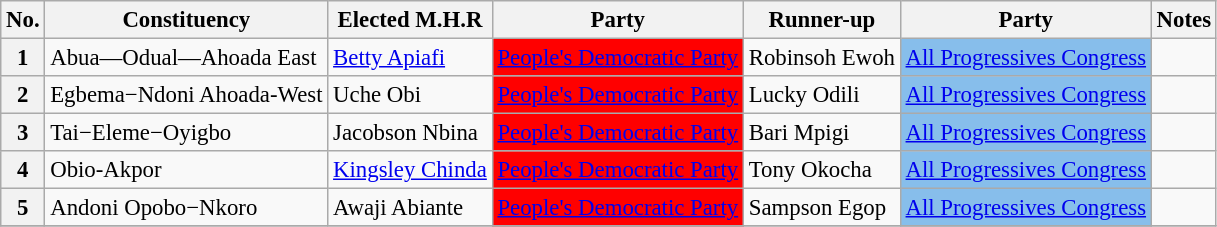<table class="sortable wikitable" style="font-size: 95%;">
<tr>
<th>No.</th>
<th>Constituency</th>
<th>Elected M.H.R</th>
<th>Party</th>
<th>Runner-up</th>
<th>Party</th>
<th>Notes</th>
</tr>
<tr>
<th>1</th>
<td>Abua—Odual—Ahoada East</td>
<td><a href='#'>Betty Apiafi</a></td>
<td bgcolor="#FF0000"><a href='#'><span>People's Democratic Party</span></a></td>
<td>Robinsoh Ewoh</td>
<td bgcolor="#87BEEB"><a href='#'><span>All Progressives Congress</span></a></td>
<td></td>
</tr>
<tr>
<th>2</th>
<td>Egbema−Ndoni Ahoada-West</td>
<td>Uche Obi</td>
<td bgcolor="#FF0000"><a href='#'><span>People's Democratic Party</span></a></td>
<td>Lucky Odili</td>
<td bgcolor="#87BEEB"><a href='#'><span>All Progressives Congress</span></a></td>
<td></td>
</tr>
<tr>
<th>3</th>
<td>Tai−Eleme−Oyigbo</td>
<td>Jacobson Nbina</td>
<td bgcolor="#FF0000"><a href='#'><span>People's Democratic Party</span></a></td>
<td>Bari Mpigi</td>
<td bgcolor="#87BEEB"><a href='#'><span>All Progressives Congress</span></a></td>
<td></td>
</tr>
<tr>
<th>4</th>
<td>Obio-Akpor</td>
<td><a href='#'>Kingsley Chinda</a></td>
<td bgcolor="#FF0000"><a href='#'><span>People's Democratic Party</span></a></td>
<td>Tony Okocha</td>
<td bgcolor="#87BEEB"><a href='#'><span>All Progressives Congress</span></a></td>
<td></td>
</tr>
<tr>
<th>5</th>
<td>Andoni Opobo−Nkoro</td>
<td>Awaji Abiante</td>
<td bgcolor="#FF0000"><a href='#'><span>People's Democratic Party</span></a></td>
<td>Sampson Egop</td>
<td bgcolor="#87BEEB"><a href='#'><span>All Progressives Congress</span></a></td>
<td></td>
</tr>
<tr>
</tr>
</table>
